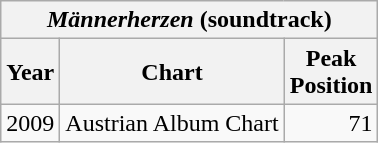<table class="wikitable sortable">
<tr>
<th colspan="3"><em>Männerherzen</em> (soundtrack)</th>
</tr>
<tr>
<th>Year</th>
<th>Chart</th>
<th>Peak<br>Position</th>
</tr>
<tr>
<td>2009</td>
<td>Austrian Album Chart</td>
<td style="text-align: right">71</td>
</tr>
</table>
